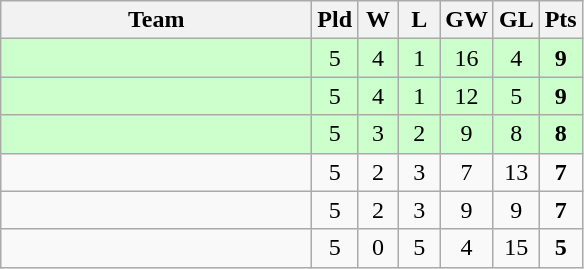<table class="wikitable" style="text-align:center">
<tr>
<th width=200>Team</th>
<th width=20>Pld</th>
<th width=20>W</th>
<th width=20>L</th>
<th width=20>GW</th>
<th width=20>GL</th>
<th width=20>Pts</th>
</tr>
<tr bgcolor="ccffcc">
<td style="text-align:left;"></td>
<td>5</td>
<td>4</td>
<td>1</td>
<td>16</td>
<td>4</td>
<td><strong>9</strong></td>
</tr>
<tr bgcolor="ccffcc">
<td style="text-align:left;"></td>
<td>5</td>
<td>4</td>
<td>1</td>
<td>12</td>
<td>5</td>
<td><strong>9</strong></td>
</tr>
<tr bgcolor="ccffcc">
<td style="text-align:left;"></td>
<td>5</td>
<td>3</td>
<td>2</td>
<td>9</td>
<td>8</td>
<td><strong>8</strong></td>
</tr>
<tr>
<td style="text-align:left;"></td>
<td>5</td>
<td>2</td>
<td>3</td>
<td>7</td>
<td>13</td>
<td><strong>7</strong></td>
</tr>
<tr>
<td style="text-align:left;"></td>
<td>5</td>
<td>2</td>
<td>3</td>
<td>9</td>
<td>9</td>
<td><strong>7</strong></td>
</tr>
<tr>
<td style="text-align:left;"></td>
<td>5</td>
<td>0</td>
<td>5</td>
<td>4</td>
<td>15</td>
<td><strong>5</strong></td>
</tr>
</table>
